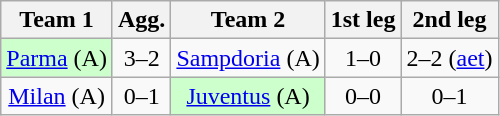<table class="wikitable" style="text-align: center">
<tr>
<th>Team 1</th>
<th>Agg.</th>
<th>Team 2</th>
<th>1st leg</th>
<th>2nd leg</th>
</tr>
<tr>
<td bgcolor="ccffcc"><a href='#'>Parma</a> (A)</td>
<td>3–2</td>
<td><a href='#'>Sampdoria</a> (A)</td>
<td>1–0</td>
<td>2–2 (<a href='#'>aet</a>)</td>
</tr>
<tr>
<td><a href='#'>Milan</a> (A)</td>
<td>0–1</td>
<td bgcolor="ccffcc"><a href='#'>Juventus</a> (A)</td>
<td>0–0</td>
<td>0–1</td>
</tr>
</table>
